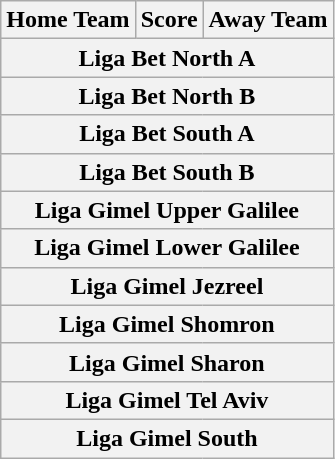<table class="wikitable" style="text-align: center">
<tr>
<th>Home Team</th>
<th>Score</th>
<th>Away Team</th>
</tr>
<tr>
<th colspan=3>Liga Bet North A<br>



</th>
</tr>
<tr>
<th colspan=3>Liga Bet North B<br>





</th>
</tr>
<tr>
<th colspan=3>Liga Bet South A<br>





</th>
</tr>
<tr>
<th colspan=3>Liga Bet South B<br>





</th>
</tr>
<tr>
<th colspan=3>Liga Gimel Upper Galilee<br></th>
</tr>
<tr>
<th colspan=3>Liga Gimel Lower Galilee<br>
</th>
</tr>
<tr>
<th colspan=3>Liga Gimel Jezreel<br>



</th>
</tr>
<tr>
<th colspan=3>Liga Gimel Shomron<br>
</th>
</tr>
<tr>
<th colspan=3>Liga Gimel Sharon<br>



</th>
</tr>
<tr>
<th colspan=3>Liga Gimel Tel Aviv<br>




</th>
</tr>
<tr>
<th colspan=3>Liga Gimel South<br></th>
</tr>
</table>
